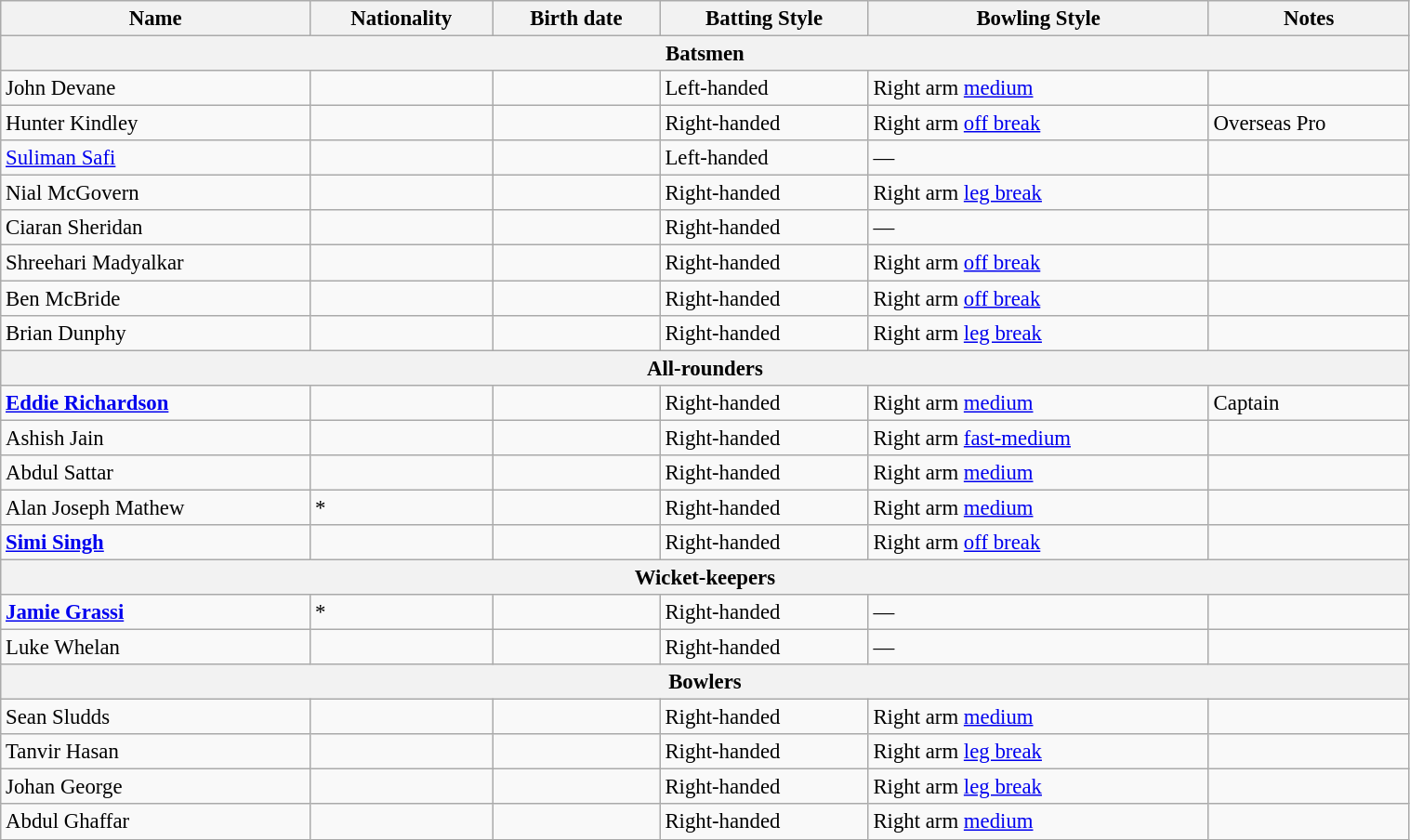<table class="wikitable"  style="font-size:95%; width:80%;">
<tr>
<th>Name</th>
<th>Nationality</th>
<th>Birth date</th>
<th>Batting Style</th>
<th>Bowling Style</th>
<th>Notes</th>
</tr>
<tr>
<th colspan="6">Batsmen</th>
</tr>
<tr>
<td>John Devane</td>
<td></td>
<td></td>
<td>Left-handed</td>
<td>Right arm <a href='#'>medium</a></td>
<td></td>
</tr>
<tr>
<td>Hunter Kindley</td>
<td></td>
<td></td>
<td>Right-handed</td>
<td>Right arm <a href='#'>off break</a></td>
<td>Overseas Pro</td>
</tr>
<tr>
<td><a href='#'>Suliman Safi</a></td>
<td></td>
<td></td>
<td>Left-handed</td>
<td>—</td>
<td></td>
</tr>
<tr>
<td>Nial McGovern</td>
<td></td>
<td></td>
<td>Right-handed</td>
<td>Right arm <a href='#'>leg break</a></td>
<td></td>
</tr>
<tr>
<td>Ciaran Sheridan</td>
<td></td>
<td></td>
<td>Right-handed</td>
<td>—</td>
<td></td>
</tr>
<tr>
<td>Shreehari Madyalkar</td>
<td></td>
<td></td>
<td>Right-handed</td>
<td>Right arm <a href='#'>off break</a></td>
<td></td>
</tr>
<tr>
<td>Ben McBride</td>
<td></td>
<td></td>
<td>Right-handed</td>
<td>Right arm <a href='#'>off break</a></td>
<td></td>
</tr>
<tr>
<td>Brian Dunphy</td>
<td></td>
<td></td>
<td>Right-handed</td>
<td>Right arm <a href='#'>leg break</a></td>
<td></td>
</tr>
<tr>
<th colspan="6">All-rounders</th>
</tr>
<tr>
<td><a href='#'><strong>Eddie Richardson</strong></a></td>
<td></td>
<td></td>
<td>Right-handed</td>
<td>Right arm <a href='#'>medium</a></td>
<td>Captain</td>
</tr>
<tr>
<td>Ashish Jain</td>
<td></td>
<td></td>
<td>Right-handed</td>
<td>Right arm <a href='#'>fast-medium</a></td>
<td></td>
</tr>
<tr>
<td>Abdul Sattar</td>
<td></td>
<td></td>
<td>Right-handed</td>
<td>Right arm <a href='#'>medium</a></td>
<td></td>
</tr>
<tr>
<td>Alan Joseph Mathew</td>
<td>*</td>
<td></td>
<td>Right-handed</td>
<td>Right arm <a href='#'>medium</a></td>
<td></td>
</tr>
<tr>
<td><strong><a href='#'>Simi Singh</a></strong></td>
<td></td>
<td></td>
<td>Right-handed</td>
<td>Right arm <a href='#'>off break</a></td>
<td></td>
</tr>
<tr>
<th colspan="6">Wicket-keepers</th>
</tr>
<tr>
<td><a href='#'><strong>Jamie Grassi</strong></a></td>
<td>*</td>
<td></td>
<td>Right-handed</td>
<td>—</td>
<td></td>
</tr>
<tr>
<td>Luke Whelan</td>
<td></td>
<td></td>
<td>Right-handed</td>
<td>—</td>
<td></td>
</tr>
<tr>
<th colspan="6">Bowlers</th>
</tr>
<tr>
<td>Sean Sludds</td>
<td></td>
<td></td>
<td>Right-handed</td>
<td>Right arm <a href='#'>medium</a></td>
<td></td>
</tr>
<tr>
<td>Tanvir Hasan</td>
<td></td>
<td></td>
<td>Right-handed</td>
<td>Right arm <a href='#'>leg break</a></td>
<td></td>
</tr>
<tr>
<td>Johan George</td>
<td></td>
<td></td>
<td>Right-handed</td>
<td>Right arm <a href='#'>leg break</a></td>
<td></td>
</tr>
<tr>
<td>Abdul Ghaffar</td>
<td></td>
<td></td>
<td>Right-handed</td>
<td>Right arm <a href='#'>medium</a></td>
<td></td>
</tr>
</table>
